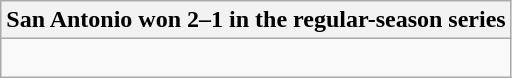<table class="wikitable collapsible collapsed">
<tr>
<th>San Antonio won 2–1 in the regular-season series</th>
</tr>
<tr>
<td><br>

</td>
</tr>
</table>
